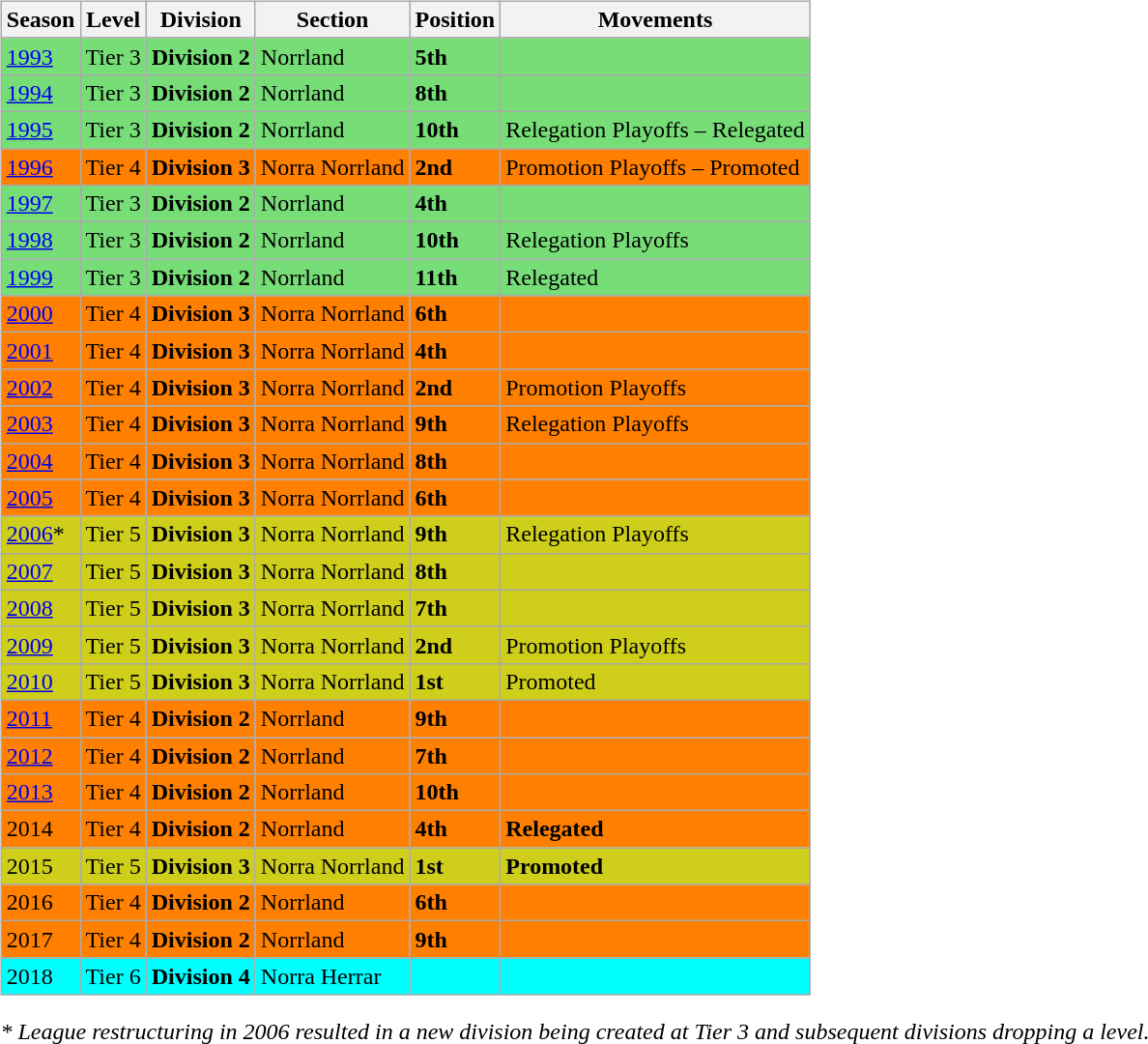<table>
<tr>
<td valign="top" width=0%><br><table class="wikitable">
<tr style="background:#f0f6fa;">
<th><strong>Season</strong></th>
<th><strong>Level</strong></th>
<th><strong>Division</strong></th>
<th><strong>Section</strong></th>
<th><strong>Position</strong></th>
<th><strong>Movements</strong></th>
</tr>
<tr>
<td style="background:#77DD77;"><a href='#'>1993</a></td>
<td style="background:#77DD77;">Tier 3</td>
<td style="background:#77DD77;"><strong>Division 2</strong></td>
<td style="background:#77DD77;">Norrland</td>
<td style="background:#77DD77;"><strong>5th</strong></td>
<td style="background:#77DD77;"></td>
</tr>
<tr>
<td style="background:#77DD77;"><a href='#'>1994</a></td>
<td style="background:#77DD77;">Tier 3</td>
<td style="background:#77DD77;"><strong>Division 2</strong></td>
<td style="background:#77DD77;">Norrland</td>
<td style="background:#77DD77;"><strong>8th</strong></td>
<td style="background:#77DD77;"></td>
</tr>
<tr>
<td style="background:#77DD77;"><a href='#'>1995</a></td>
<td style="background:#77DD77;">Tier 3</td>
<td style="background:#77DD77;"><strong>Division 2</strong></td>
<td style="background:#77DD77;">Norrland</td>
<td style="background:#77DD77;"><strong>10th</strong></td>
<td style="background:#77DD77;">Relegation Playoffs – Relegated</td>
</tr>
<tr>
<td style="background:#FF7F00;"><a href='#'>1996</a></td>
<td style="background:#FF7F00;">Tier 4</td>
<td style="background:#FF7F00;"><strong>Division 3</strong></td>
<td style="background:#FF7F00;">Norra Norrland</td>
<td style="background:#FF7F00;"><strong>2nd</strong></td>
<td style="background:#FF7F00;">Promotion Playoffs – Promoted</td>
</tr>
<tr>
<td style="background:#77DD77;"><a href='#'>1997</a></td>
<td style="background:#77DD77;">Tier 3</td>
<td style="background:#77DD77;"><strong>Division 2</strong></td>
<td style="background:#77DD77;">Norrland</td>
<td style="background:#77DD77;"><strong>4th</strong></td>
<td style="background:#77DD77;"></td>
</tr>
<tr>
<td style="background:#77DD77;"><a href='#'>1998</a></td>
<td style="background:#77DD77;">Tier 3</td>
<td style="background:#77DD77;"><strong>Division 2</strong></td>
<td style="background:#77DD77;">Norrland</td>
<td style="background:#77DD77;"><strong>10th</strong></td>
<td style="background:#77DD77;">Relegation Playoffs</td>
</tr>
<tr>
<td style="background:#77DD77;"><a href='#'>1999</a></td>
<td style="background:#77DD77;">Tier 3</td>
<td style="background:#77DD77;"><strong>Division 2</strong></td>
<td style="background:#77DD77;">Norrland</td>
<td style="background:#77DD77;"><strong>11th</strong></td>
<td style="background:#77DD77;">Relegated</td>
</tr>
<tr>
<td style="background:#FF7F00;"><a href='#'>2000</a></td>
<td style="background:#FF7F00;">Tier 4</td>
<td style="background:#FF7F00;"><strong>Division 3</strong></td>
<td style="background:#FF7F00;">Norra Norrland</td>
<td style="background:#FF7F00;"><strong>6th</strong></td>
<td style="background:#FF7F00;"></td>
</tr>
<tr>
<td style="background:#FF7F00;"><a href='#'>2001</a></td>
<td style="background:#FF7F00;">Tier 4</td>
<td style="background:#FF7F00;"><strong>Division 3</strong></td>
<td style="background:#FF7F00;">Norra Norrland</td>
<td style="background:#FF7F00;"><strong>4th</strong></td>
<td style="background:#FF7F00;"></td>
</tr>
<tr>
<td style="background:#FF7F00;"><a href='#'>2002</a></td>
<td style="background:#FF7F00;">Tier 4</td>
<td style="background:#FF7F00;"><strong>Division 3</strong></td>
<td style="background:#FF7F00;">Norra Norrland</td>
<td style="background:#FF7F00;"><strong>2nd</strong></td>
<td style="background:#FF7F00;">Promotion Playoffs</td>
</tr>
<tr>
<td style="background:#FF7F00;"><a href='#'>2003</a></td>
<td style="background:#FF7F00;">Tier 4</td>
<td style="background:#FF7F00;"><strong>Division 3</strong></td>
<td style="background:#FF7F00;">Norra Norrland</td>
<td style="background:#FF7F00;"><strong>9th</strong></td>
<td style="background:#FF7F00;">Relegation Playoffs</td>
</tr>
<tr>
<td style="background:#FF7F00;"><a href='#'>2004</a></td>
<td style="background:#FF7F00;">Tier 4</td>
<td style="background:#FF7F00;"><strong>Division 3</strong></td>
<td style="background:#FF7F00;">Norra Norrland</td>
<td style="background:#FF7F00;"><strong>8th</strong></td>
<td style="background:#FF7F00;"></td>
</tr>
<tr>
<td style="background:#FF7F00;"><a href='#'>2005</a></td>
<td style="background:#FF7F00;">Tier 4</td>
<td style="background:#FF7F00;"><strong>Division 3</strong></td>
<td style="background:#FF7F00;">Norra Norrland</td>
<td style="background:#FF7F00;"><strong>6th</strong></td>
<td style="background:#FF7F00;"></td>
</tr>
<tr>
<td style="background:#CECE1B;"><a href='#'>2006</a>*</td>
<td style="background:#CECE1B;">Tier 5</td>
<td style="background:#CECE1B;"><strong>Division 3</strong></td>
<td style="background:#CECE1B;">Norra Norrland</td>
<td style="background:#CECE1B;"><strong>9th</strong></td>
<td style="background:#CECE1B;">Relegation Playoffs</td>
</tr>
<tr>
<td style="background:#CECE1B;"><a href='#'>2007</a></td>
<td style="background:#CECE1B;">Tier 5</td>
<td style="background:#CECE1B;"><strong>Division 3</strong></td>
<td style="background:#CECE1B;">Norra Norrland</td>
<td style="background:#CECE1B;"><strong>8th</strong></td>
<td style="background:#CECE1B;"></td>
</tr>
<tr>
<td style="background:#CECE1B;"><a href='#'>2008</a></td>
<td style="background:#CECE1B;">Tier 5</td>
<td style="background:#CECE1B;"><strong>Division 3</strong></td>
<td style="background:#CECE1B;">Norra Norrland</td>
<td style="background:#CECE1B;"><strong>7th</strong></td>
<td style="background:#CECE1B;"></td>
</tr>
<tr>
<td style="background:#CECE1B;"><a href='#'>2009</a></td>
<td style="background:#CECE1B;">Tier 5</td>
<td style="background:#CECE1B;"><strong>Division 3</strong></td>
<td style="background:#CECE1B;">Norra Norrland</td>
<td style="background:#CECE1B;"><strong>2nd</strong></td>
<td style="background:#CECE1B;">Promotion Playoffs</td>
</tr>
<tr>
<td style="background:#CECE1B;"><a href='#'>2010</a></td>
<td style="background:#CECE1B;">Tier 5</td>
<td style="background:#CECE1B;"><strong>Division 3</strong></td>
<td style="background:#CECE1B;">Norra Norrland</td>
<td style="background:#CECE1B;"><strong>1st</strong></td>
<td style="background:#CECE1B;">Promoted</td>
</tr>
<tr>
<td style="background:#FF7F00;"><a href='#'>2011</a></td>
<td style="background:#FF7F00;">Tier 4</td>
<td style="background:#FF7F00;"><strong>Division 2</strong></td>
<td style="background:#FF7F00;">Norrland</td>
<td style="background:#FF7F00;"><strong>9th</strong></td>
<td style="background:#FF7F00;"></td>
</tr>
<tr>
<td style="background:#FF7F00;"><a href='#'>2012</a></td>
<td style="background:#FF7F00;">Tier 4</td>
<td style="background:#FF7F00;"><strong>Division 2</strong></td>
<td style="background:#FF7F00;">Norrland</td>
<td style="background:#FF7F00;"><strong>7th</strong></td>
<td style="background:#FF7F00;"></td>
</tr>
<tr>
<td style="background:#FF7F00;"><a href='#'>2013</a></td>
<td style="background:#FF7F00;">Tier 4</td>
<td style="background:#FF7F00;"><strong>Division 2</strong></td>
<td style="background:#FF7F00;">Norrland</td>
<td style="background:#FF7F00;"><strong>10th</strong></td>
<td style="background:#FF7F00;"></td>
</tr>
<tr>
<td style="background:#FF7F00;">2014</td>
<td style="background:#FF7F00;">Tier 4</td>
<td style="background:#FF7F00;"><strong>Division 2</strong></td>
<td style="background:#FF7F00;">Norrland</td>
<td style="background:#FF7F00;"><strong>4th</strong></td>
<td style="background:#FF7F00;"><strong>Relegated</strong></td>
</tr>
<tr>
<td style="background:#CECE1B;">2015</td>
<td style="background:#CECE1B;">Tier 5</td>
<td style="background:#CECE1B;"><strong>Division 3</strong></td>
<td style="background:#CECE1B;">Norra Norrland</td>
<td style="background:#CECE1B;"><strong>1st</strong></td>
<td style="background:#CECE1B;"><strong>Promoted</strong></td>
</tr>
<tr>
<td style="background:#FF7F00;">2016</td>
<td style="background:#FF7F00;">Tier 4</td>
<td style="background:#FF7F00;"><strong>Division 2</strong></td>
<td style="background:#FF7F00;">Norrland</td>
<td style="background:#FF7F00;"><strong>6th</strong></td>
<td style="background:#FF7F00;"></td>
</tr>
<tr>
<td style="background:#FF7F00;">2017</td>
<td style="background:#FF7F00;">Tier 4</td>
<td style="background:#FF7F00;"><strong>Division 2</strong></td>
<td style="background:#FF7F00;">Norrland</td>
<td style="background:#FF7F00;"><strong>9th</strong></td>
<td style="background:#FF7F00;"></td>
</tr>
<tr>
<td style="background:#00FFFF;">2018</td>
<td style="background:#00FFFF;">Tier 6</td>
<td style="background:#00FFFF;"><strong>Division 4</strong></td>
<td style="background:#00FFFF;">Norra Herrar</td>
<td style="background:#00FFFF;"></td>
<td style="background:#00FFFF;"></td>
</tr>
</table>
<em>* League restructuring in 2006 resulted in a new division being created at Tier 3 and subsequent divisions dropping a level.</em> 

</td>
</tr>
</table>
